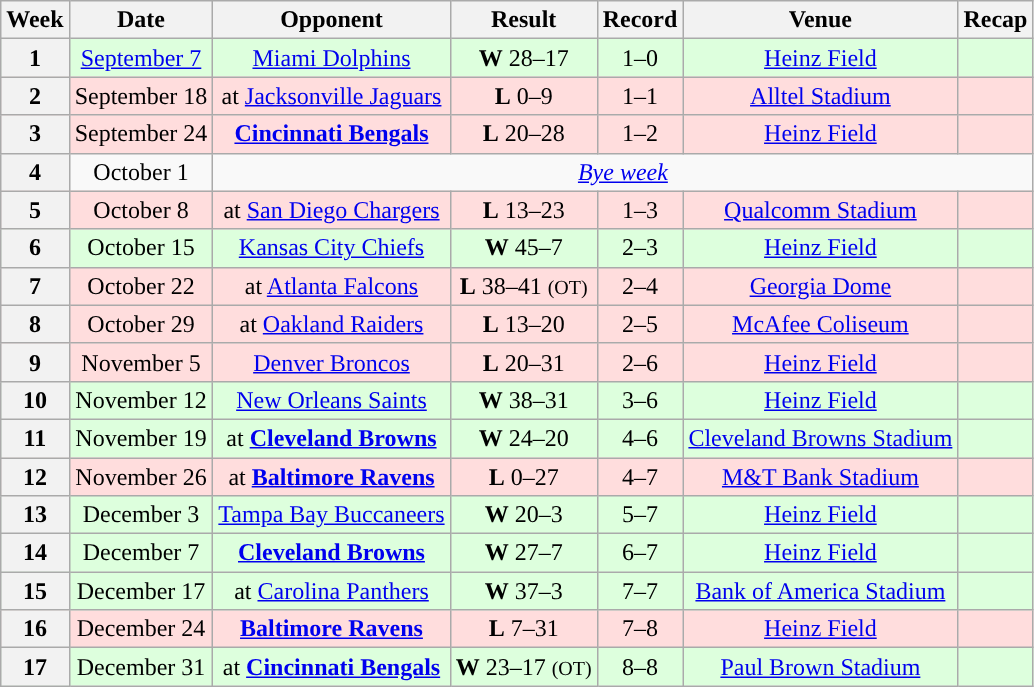<table class="wikitable" style="text-align:center">
<tr>
<th>Week</th>
<th>Date</th>
<th>Opponent</th>
<th>Result</th>
<th>Record</th>
<th>Venue</th>
<th>Recap</th>
</tr>
<tr style="background: #ddffdd;">
<th>1</th>
<td><a href='#'>September 7</a></td>
<td><a href='#'>Miami Dolphins</a></td>
<td><strong>W</strong> 28–17</td>
<td>1–0</td>
<td><a href='#'>Heinz Field</a></td>
<td></td>
</tr>
<tr style="background:#ffdddd;">
<th>2</th>
<td>September 18</td>
<td>at <a href='#'>Jacksonville Jaguars</a></td>
<td><strong>L</strong> 0–9</td>
<td>1–1</td>
<td><a href='#'>Alltel Stadium</a></td>
<td></td>
</tr>
<tr style="background:#ffdddd;">
<th>3</th>
<td>September 24</td>
<td><strong><a href='#'>Cincinnati Bengals</a></strong></td>
<td><strong>L</strong> 20–28</td>
<td>1–2</td>
<td><a href='#'>Heinz Field</a></td>
<td></td>
</tr>
<tr>
<th>4</th>
<td>October 1</td>
<td colspan="7" align="center"><em><a href='#'>Bye week</a></em></td>
</tr>
<tr style="background:#ffdddd;">
<th>5</th>
<td>October 8</td>
<td>at <a href='#'>San Diego Chargers</a></td>
<td><strong>L</strong> 13–23</td>
<td>1–3</td>
<td><a href='#'>Qualcomm Stadium</a></td>
<td></td>
</tr>
<tr style="background: #ddffdd;">
<th>6</th>
<td>October 15</td>
<td><a href='#'>Kansas City Chiefs</a></td>
<td><strong>W</strong> 45–7</td>
<td>2–3</td>
<td><a href='#'>Heinz Field</a></td>
<td></td>
</tr>
<tr style="background:#ffdddd;">
<th>7</th>
<td>October 22</td>
<td>at <a href='#'>Atlanta Falcons</a></td>
<td><strong>L</strong> 38–41 <small>(OT)</small></td>
<td>2–4</td>
<td><a href='#'>Georgia Dome</a></td>
<td></td>
</tr>
<tr style="background:#ffdddd;">
<th>8</th>
<td>October 29</td>
<td>at <a href='#'>Oakland Raiders</a></td>
<td><strong>L</strong> 13–20</td>
<td>2–5</td>
<td><a href='#'>McAfee Coliseum</a></td>
<td></td>
</tr>
<tr style="background:#ffdddd;">
<th>9</th>
<td>November 5</td>
<td><a href='#'>Denver Broncos</a></td>
<td><strong>L</strong> 20–31</td>
<td>2–6</td>
<td><a href='#'>Heinz Field</a></td>
<td></td>
</tr>
<tr style="background: #ddffdd;">
<th>10</th>
<td>November 12</td>
<td><a href='#'>New Orleans Saints</a></td>
<td><strong>W</strong> 38–31</td>
<td>3–6</td>
<td><a href='#'>Heinz Field</a></td>
<td></td>
</tr>
<tr style="background: #ddffdd;">
<th>11</th>
<td>November 19</td>
<td>at <strong><a href='#'>Cleveland Browns</a></strong></td>
<td><strong>W</strong> 24–20</td>
<td>4–6</td>
<td><a href='#'>Cleveland Browns Stadium</a></td>
<td></td>
</tr>
<tr style="background:#ffdddd;">
<th>12</th>
<td>November 26</td>
<td>at <strong><a href='#'>Baltimore Ravens</a></strong></td>
<td><strong>L</strong> 0–27</td>
<td>4–7</td>
<td><a href='#'>M&T Bank Stadium</a></td>
<td></td>
</tr>
<tr style="background: #ddffdd;">
<th>13</th>
<td>December 3</td>
<td><a href='#'>Tampa Bay Buccaneers</a></td>
<td><strong>W</strong> 20–3</td>
<td>5–7</td>
<td><a href='#'>Heinz Field</a></td>
<td></td>
</tr>
<tr style="background: #ddffdd;">
<th>14</th>
<td>December 7</td>
<td><strong><a href='#'>Cleveland Browns</a></strong></td>
<td><strong>W</strong> 27–7</td>
<td>6–7</td>
<td><a href='#'>Heinz Field</a></td>
<td></td>
</tr>
<tr style="background: #ddffdd;">
<th>15</th>
<td>December 17</td>
<td>at <a href='#'>Carolina Panthers</a></td>
<td><strong>W</strong> 37–3</td>
<td>7–7</td>
<td><a href='#'>Bank of America Stadium</a></td>
<td></td>
</tr>
<tr style="background:#ffdddd;">
<th>16</th>
<td>December 24</td>
<td><strong><a href='#'>Baltimore Ravens</a></strong></td>
<td><strong>L</strong> 7–31</td>
<td>7–8</td>
<td><a href='#'>Heinz Field</a></td>
<td></td>
</tr>
<tr style="background: #ddffdd;">
<th>17</th>
<td>December 31</td>
<td>at <strong><a href='#'>Cincinnati Bengals</a></strong></td>
<td><strong>W</strong> 23–17 <small>(OT)</small></td>
<td>8–8</td>
<td><a href='#'>Paul Brown Stadium</a></td>
<td></td>
</tr>
</table>
